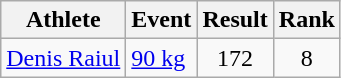<table class="wikitable">
<tr>
<th scope="col">Athlete</th>
<th scope="col">Event</th>
<th scope="col">Result</th>
<th scope="col">Rank</th>
</tr>
<tr align=center>
<td align=left><a href='#'>Denis Raiul</a></td>
<td align=left><a href='#'>90 kg</a></td>
<td>172</td>
<td>8</td>
</tr>
</table>
